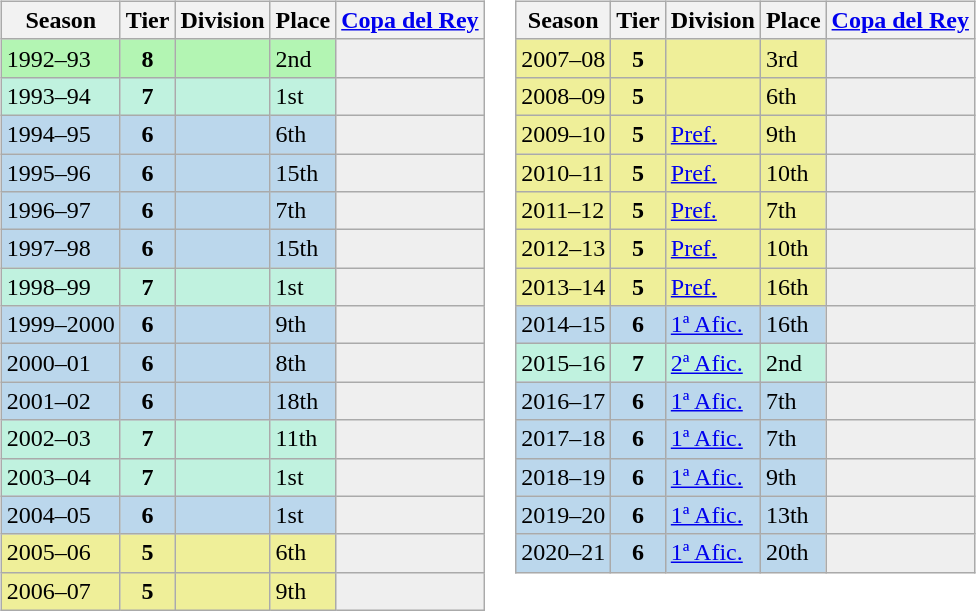<table>
<tr>
<td valign="top" width=0%><br><table class="wikitable">
<tr style="background:#f0f6fa;">
<th>Season</th>
<th>Tier</th>
<th>Division</th>
<th>Place</th>
<th><a href='#'>Copa del Rey</a></th>
</tr>
<tr>
<td style="background:#B3F5B3;">1992–93</td>
<th style="background:#B3F5B3;">8</th>
<td style="background:#B3F5B3;"></td>
<td style="background:#B3F5B3;">2nd</td>
<th style="background:#efefef;"></th>
</tr>
<tr>
<td style="background:#C0F2DF;">1993–94</td>
<th style="background:#C0F2DF;">7</th>
<td style="background:#C0F2DF;"></td>
<td style="background:#C0F2DF;">1st</td>
<th style="background:#efefef;"></th>
</tr>
<tr>
<td style="background:#BBD7EC;">1994–95</td>
<th style="background:#BBD7EC;">6</th>
<td style="background:#BBD7EC;"></td>
<td style="background:#BBD7EC;">6th</td>
<th style="background:#efefef;"></th>
</tr>
<tr>
<td style="background:#BBD7EC;">1995–96</td>
<th style="background:#BBD7EC;">6</th>
<td style="background:#BBD7EC;"></td>
<td style="background:#BBD7EC;">15th</td>
<th style="background:#efefef;"></th>
</tr>
<tr>
<td style="background:#BBD7EC;">1996–97</td>
<th style="background:#BBD7EC;">6</th>
<td style="background:#BBD7EC;"></td>
<td style="background:#BBD7EC;">7th</td>
<th style="background:#efefef;"></th>
</tr>
<tr>
<td style="background:#BBD7EC;">1997–98</td>
<th style="background:#BBD7EC;">6</th>
<td style="background:#BBD7EC;"></td>
<td style="background:#BBD7EC;">15th</td>
<th style="background:#efefef;"></th>
</tr>
<tr>
<td style="background:#C0F2DF;">1998–99</td>
<th style="background:#C0F2DF;">7</th>
<td style="background:#C0F2DF;"></td>
<td style="background:#C0F2DF;">1st</td>
<th style="background:#efefef;"></th>
</tr>
<tr>
<td style="background:#BBD7EC;">1999–2000</td>
<th style="background:#BBD7EC;">6</th>
<td style="background:#BBD7EC;"></td>
<td style="background:#BBD7EC;">9th</td>
<th style="background:#efefef;"></th>
</tr>
<tr>
<td style="background:#BBD7EC;">2000–01</td>
<th style="background:#BBD7EC;">6</th>
<td style="background:#BBD7EC;"></td>
<td style="background:#BBD7EC;">8th</td>
<th style="background:#efefef;"></th>
</tr>
<tr>
<td style="background:#BBD7EC;">2001–02</td>
<th style="background:#BBD7EC;">6</th>
<td style="background:#BBD7EC;"></td>
<td style="background:#BBD7EC;">18th</td>
<th style="background:#efefef;"></th>
</tr>
<tr>
<td style="background:#C0F2DF;">2002–03</td>
<th style="background:#C0F2DF;">7</th>
<td style="background:#C0F2DF;"></td>
<td style="background:#C0F2DF;">11th</td>
<th style="background:#efefef;"></th>
</tr>
<tr>
<td style="background:#C0F2DF;">2003–04</td>
<th style="background:#C0F2DF;">7</th>
<td style="background:#C0F2DF;"></td>
<td style="background:#C0F2DF;">1st</td>
<th style="background:#efefef;"></th>
</tr>
<tr>
<td style="background:#BBD7EC;">2004–05</td>
<th style="background:#BBD7EC;">6</th>
<td style="background:#BBD7EC;"></td>
<td style="background:#BBD7EC;">1st</td>
<td style="background:#efefef;"></td>
</tr>
<tr>
<td style="background:#EFEF99;">2005–06</td>
<th style="background:#EFEF99;">5</th>
<td style="background:#EFEF99;"></td>
<td style="background:#EFEF99;">6th</td>
<td style="background:#efefef;"></td>
</tr>
<tr>
<td style="background:#EFEF99;">2006–07</td>
<th style="background:#EFEF99;">5</th>
<td style="background:#EFEF99;"></td>
<td style="background:#EFEF99;">9th</td>
<td style="background:#efefef;"></td>
</tr>
</table>
</td>
<td valign="top" width=0%><br><table class="wikitable">
<tr style="background:#f0f6fa;">
<th>Season</th>
<th>Tier</th>
<th>Division</th>
<th>Place</th>
<th><a href='#'>Copa del Rey</a></th>
</tr>
<tr>
<td style="background:#EFEF99;">2007–08</td>
<th style="background:#EFEF99;">5</th>
<td style="background:#EFEF99;"></td>
<td style="background:#EFEF99;">3rd</td>
<td style="background:#efefef;"></td>
</tr>
<tr>
<td style="background:#EFEF99;">2008–09</td>
<th style="background:#EFEF99;">5</th>
<td style="background:#EFEF99;"></td>
<td style="background:#EFEF99;">6th</td>
<th style="background:#efefef;"></th>
</tr>
<tr>
<td style="background:#EFEF99;">2009–10</td>
<th style="background:#EFEF99;">5</th>
<td style="background:#EFEF99;"><a href='#'>Pref.</a></td>
<td style="background:#EFEF99;">9th</td>
<th style="background:#efefef;"></th>
</tr>
<tr>
<td style="background:#EFEF99;">2010–11</td>
<th style="background:#EFEF99;">5</th>
<td style="background:#EFEF99;"><a href='#'>Pref.</a></td>
<td style="background:#EFEF99;">10th</td>
<th style="background:#efefef;"></th>
</tr>
<tr>
<td style="background:#EFEF99;">2011–12</td>
<th style="background:#EFEF99;">5</th>
<td style="background:#EFEF99;"><a href='#'>Pref.</a></td>
<td style="background:#EFEF99;">7th</td>
<th style="background:#efefef;"></th>
</tr>
<tr>
<td style="background:#EFEF99;">2012–13</td>
<th style="background:#EFEF99;">5</th>
<td style="background:#EFEF99;"><a href='#'>Pref.</a></td>
<td style="background:#EFEF99;">10th</td>
<th style="background:#efefef;"></th>
</tr>
<tr>
<td style="background:#EFEF99;">2013–14</td>
<th style="background:#EFEF99;">5</th>
<td style="background:#EFEF99;"><a href='#'>Pref.</a></td>
<td style="background:#EFEF99;">16th</td>
<th style="background:#efefef;"></th>
</tr>
<tr>
<td style="background:#BBD7EC;">2014–15</td>
<th style="background:#BBD7EC;">6</th>
<td style="background:#BBD7EC;"><a href='#'>1ª Afic.</a></td>
<td style="background:#BBD7EC;">16th</td>
<th style="background:#efefef;"></th>
</tr>
<tr>
<td style="background:#C0F2DF;">2015–16</td>
<th style="background:#C0F2DF;">7</th>
<td style="background:#C0F2DF;"><a href='#'>2ª Afic.</a></td>
<td style="background:#C0F2DF;">2nd</td>
<th style="background:#efefef;"></th>
</tr>
<tr>
<td style="background:#BBD7EC;">2016–17</td>
<th style="background:#BBD7EC;">6</th>
<td style="background:#BBD7EC;"><a href='#'>1ª Afic.</a></td>
<td style="background:#BBD7EC;">7th</td>
<th style="background:#efefef;"></th>
</tr>
<tr>
<td style="background:#BBD7EC;">2017–18</td>
<th style="background:#BBD7EC;">6</th>
<td style="background:#BBD7EC;"><a href='#'>1ª Afic.</a></td>
<td style="background:#BBD7EC;">7th</td>
<th style="background:#efefef;"></th>
</tr>
<tr>
<td style="background:#BBD7EC;">2018–19</td>
<th style="background:#BBD7EC;">6</th>
<td style="background:#BBD7EC;"><a href='#'>1ª Afic.</a></td>
<td style="background:#BBD7EC;">9th</td>
<th style="background:#efefef;"></th>
</tr>
<tr>
<td style="background:#BBD7EC;">2019–20</td>
<th style="background:#BBD7EC;">6</th>
<td style="background:#BBD7EC;"><a href='#'>1ª Afic.</a></td>
<td style="background:#BBD7EC;">13th</td>
<th style="background:#efefef;"></th>
</tr>
<tr>
<td style="background:#BBD7EC;">2020–21</td>
<th style="background:#BBD7EC;">6</th>
<td style="background:#BBD7EC;"><a href='#'>1ª Afic.</a></td>
<td style="background:#BBD7EC;">20th</td>
<th style="background:#efefef;"></th>
</tr>
</table>
</td>
</tr>
</table>
